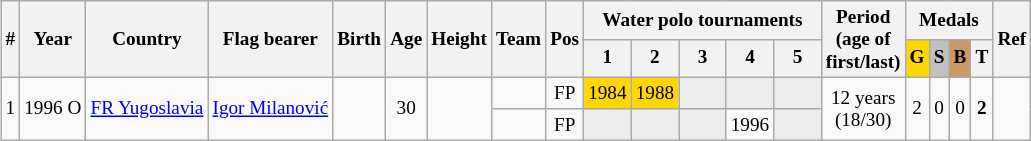<table class="wikitable sortable" style="text-align: center; font-size: 80%; margin-left: 1em;">
<tr>
<th rowspan="2">#</th>
<th rowspan="2">Year</th>
<th rowspan="2">Country</th>
<th rowspan="2">Flag bearer</th>
<th rowspan="2">Birth</th>
<th rowspan="2">Age</th>
<th rowspan="2">Height</th>
<th rowspan="2">Team</th>
<th rowspan="2">Pos</th>
<th colspan="5">Water polo tournaments</th>
<th rowspan="2">Period<br>(age of<br>first/last)</th>
<th colspan="4">Medals</th>
<th rowspan="2" class="unsortable">Ref</th>
</tr>
<tr>
<th>1</th>
<th style="width: 2em;" class="unsortable">2</th>
<th style="width: 2em;" class="unsortable">3</th>
<th style="width: 2em;" class="unsortable">4</th>
<th style="width: 2em;" class="unsortable">5</th>
<th style="background-color: gold;">G</th>
<th style="background-color: silver;">S</th>
<th style="background-color: #cc9966;">B</th>
<th>T</th>
</tr>
<tr>
<td rowspan="2">1</td>
<td rowspan="2">1996 O</td>
<td rowspan="2" style="text-align: left;" data-sort-value="Yugoslavia, FR"> <a href='#'>FR Yugoslavia</a></td>
<td rowspan="2" style="text-align: left;" data-sort-value="Milanović, Igor"><a href='#'>Igor Milanović</a></td>
<td rowspan="2"></td>
<td rowspan="2">30</td>
<td rowspan="2"></td>
<td style="text-align: left;"></td>
<td>FP</td>
<td style="background-color: gold;">1984</td>
<td style="background-color: gold;">1988</td>
<td style="background-color: #ececec;"></td>
<td style="background-color: #ececec;"></td>
<td style="background-color: #ececec;"></td>
<td rowspan="2">12 years<br>(18/30)</td>
<td rowspan="2">2</td>
<td rowspan="2">0</td>
<td rowspan="2">0</td>
<td rowspan="2"><strong>2</strong></td>
<td rowspan="2"></td>
</tr>
<tr class="expand-child">
<td style="text-align: left;" data-sort-value="Yugoslavia, FR"></td>
<td>FP</td>
<td style="background-color: #ececec;"></td>
<td style="background-color: #ececec;"></td>
<td style="background-color: #ececec;"></td>
<td>1996</td>
<td style="background-color: #ececec;"></td>
</tr>
</table>
